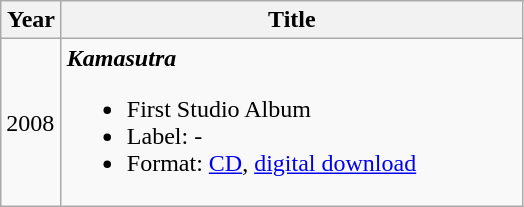<table class="wikitable">
<tr>
<th rowspan="1" style="width:33px;">Year</th>
<th rowspan="1" style="width:300px;">Title</th>
</tr>
<tr>
<td>2008</td>
<td><strong><em>Kamasutra</em></strong><br><ul><li>First Studio Album</li><li>Label: -</li><li>Format: <a href='#'>CD</a>, <a href='#'>digital download</a></li></ul></td>
</tr>
</table>
